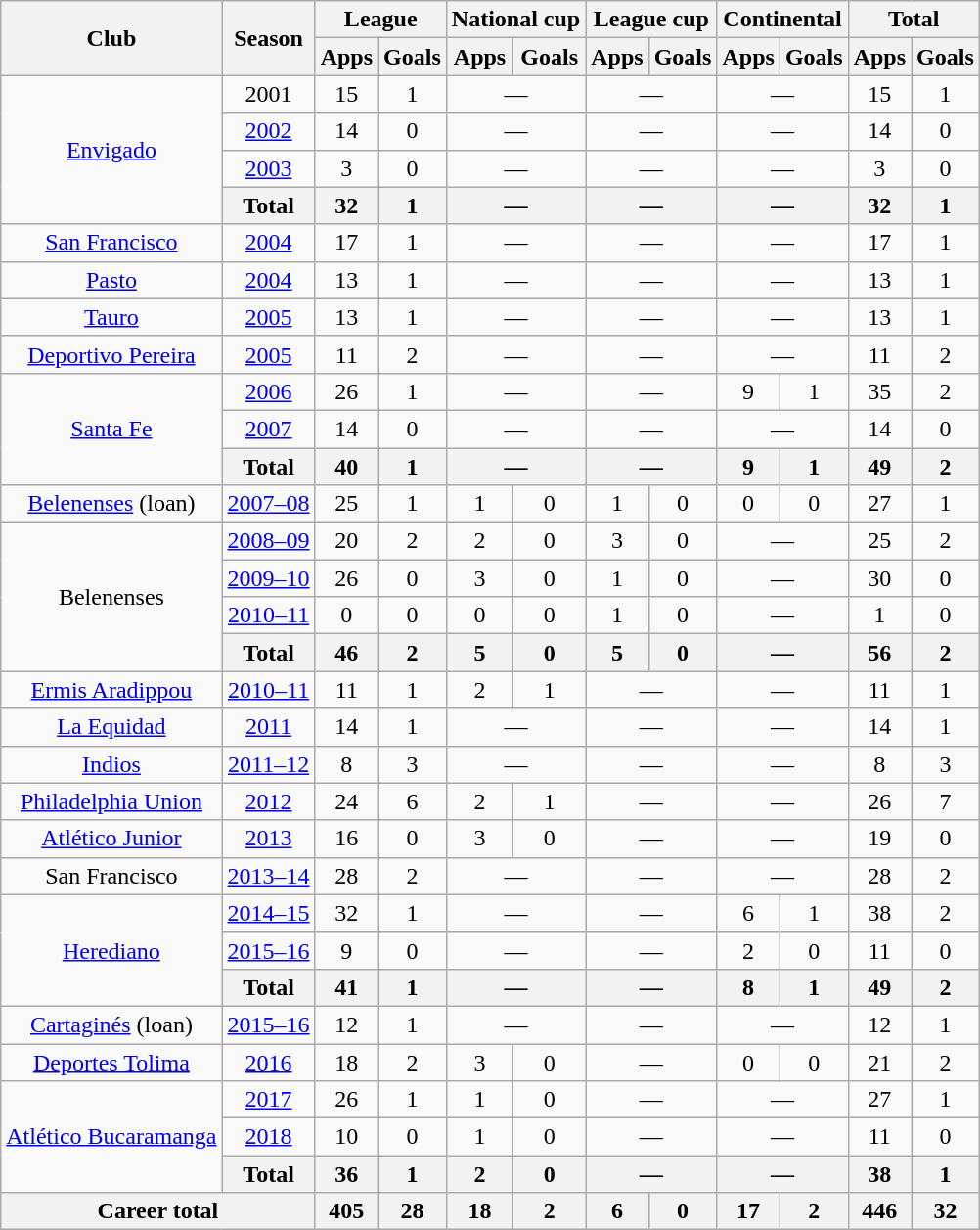<table class="wikitable" style="text-align:center">
<tr>
<th rowspan="2">Club</th>
<th rowspan="2">Season</th>
<th colspan="2">League</th>
<th colspan="2">National cup</th>
<th colspan="2">League cup</th>
<th colspan="2">Continental</th>
<th colspan="2">Total</th>
</tr>
<tr>
<th>Apps</th>
<th>Goals</th>
<th>Apps</th>
<th>Goals</th>
<th>Apps</th>
<th>Goals</th>
<th>Apps</th>
<th>Goals</th>
<th>Apps</th>
<th>Goals</th>
</tr>
<tr>
<td rowspan="4"><a href='#'>Envigado</a></td>
<td>2001</td>
<td>15</td>
<td>1</td>
<td colspan="2">—</td>
<td colspan="2">—</td>
<td colspan="2">—</td>
<td>15</td>
<td>1</td>
</tr>
<tr>
<td><a href='#'>2002</a></td>
<td>14</td>
<td>0</td>
<td colspan="2">—</td>
<td colspan="2">—</td>
<td colspan="2">—</td>
<td>14</td>
<td>0</td>
</tr>
<tr>
<td><a href='#'>2003</a></td>
<td>3</td>
<td>0</td>
<td colspan="2">—</td>
<td colspan="2">—</td>
<td colspan="2">—</td>
<td>3</td>
<td>0</td>
</tr>
<tr>
<th>Total</th>
<th>32</th>
<th>1</th>
<th colspan="2">—</th>
<th colspan="2">—</th>
<th colspan="2">—</th>
<th>32</th>
<th>1</th>
</tr>
<tr>
<td><a href='#'>San Francisco</a></td>
<td><a href='#'>2004</a></td>
<td>17</td>
<td>1</td>
<td colspan="2">—</td>
<td colspan="2">—</td>
<td colspan="2">—</td>
<td>17</td>
<td>1</td>
</tr>
<tr>
<td><a href='#'>Pasto</a></td>
<td><a href='#'>2004</a></td>
<td>13</td>
<td>1</td>
<td colspan="2">—</td>
<td colspan="2">—</td>
<td colspan="2">—</td>
<td>13</td>
<td>1</td>
</tr>
<tr>
<td><a href='#'>Tauro</a></td>
<td><a href='#'>2005</a></td>
<td>13</td>
<td>1</td>
<td colspan="2">—</td>
<td colspan="2">—</td>
<td colspan="2">—</td>
<td>13</td>
<td>1</td>
</tr>
<tr>
<td><a href='#'>Deportivo Pereira</a></td>
<td><a href='#'>2005</a></td>
<td>11</td>
<td>2</td>
<td colspan="2">—</td>
<td colspan="2">—</td>
<td colspan="2">—</td>
<td>11</td>
<td>2</td>
</tr>
<tr>
<td rowspan="3"><a href='#'>Santa Fe</a></td>
<td><a href='#'>2006</a></td>
<td>26</td>
<td>1</td>
<td colspan="2">—</td>
<td colspan="2">—</td>
<td>9</td>
<td>1</td>
<td>35</td>
<td>2</td>
</tr>
<tr>
<td><a href='#'>2007</a></td>
<td>14</td>
<td>0</td>
<td colspan="2">—</td>
<td colspan="2">—</td>
<td colspan="2">—</td>
<td>14</td>
<td>0</td>
</tr>
<tr>
<th>Total</th>
<th>40</th>
<th>1</th>
<th colspan="2">—</th>
<th colspan="2">—</th>
<th>9</th>
<th>1</th>
<th>49</th>
<th>2</th>
</tr>
<tr>
<td><a href='#'>Belenenses</a> (loan)</td>
<td><a href='#'>2007–08</a></td>
<td>25</td>
<td>1</td>
<td>1</td>
<td>0</td>
<td>1</td>
<td>0</td>
<td>0</td>
<td>0</td>
<td>27</td>
<td>1</td>
</tr>
<tr>
<td rowspan="4">Belenenses</td>
<td><a href='#'>2008–09</a></td>
<td>20</td>
<td>2</td>
<td>2</td>
<td>0</td>
<td>3</td>
<td>0</td>
<td colspan="2">—</td>
<td>25</td>
<td>2</td>
</tr>
<tr>
<td><a href='#'>2009–10</a></td>
<td>26</td>
<td>0</td>
<td>3</td>
<td>0</td>
<td>1</td>
<td>0</td>
<td colspan="2">—</td>
<td>30</td>
<td>0</td>
</tr>
<tr>
<td><a href='#'>2010–11</a></td>
<td>0</td>
<td>0</td>
<td>0</td>
<td>0</td>
<td>1</td>
<td>0</td>
<td colspan="2">—</td>
<td>1</td>
<td>0</td>
</tr>
<tr>
<th>Total</th>
<th>46</th>
<th>2</th>
<th>5</th>
<th>0</th>
<th>5</th>
<th>0</th>
<th colspan="2">—</th>
<th>56</th>
<th>2</th>
</tr>
<tr>
<td><a href='#'>Ermis Aradippou</a></td>
<td><a href='#'>2010–11</a></td>
<td>11</td>
<td>1</td>
<td>2</td>
<td>1</td>
<td colspan="2">—</td>
<td colspan="2">—</td>
<td>11</td>
<td>1</td>
</tr>
<tr>
<td><a href='#'>La Equidad</a></td>
<td><a href='#'>2011</a></td>
<td>14</td>
<td>1</td>
<td colspan="2">—</td>
<td colspan="2">—</td>
<td colspan="2">—</td>
<td>14</td>
<td>1</td>
</tr>
<tr>
<td><a href='#'>Indios</a></td>
<td><a href='#'>2011–12</a></td>
<td>8</td>
<td>3</td>
<td colspan="2">—</td>
<td colspan="2">—</td>
<td colspan="2">—</td>
<td>8</td>
<td>3</td>
</tr>
<tr>
<td><a href='#'>Philadelphia Union</a></td>
<td><a href='#'>2012</a></td>
<td>24</td>
<td>6</td>
<td>2</td>
<td>1</td>
<td colspan="2">—</td>
<td colspan="2">—</td>
<td>26</td>
<td>7</td>
</tr>
<tr>
<td><a href='#'>Atlético Junior</a></td>
<td><a href='#'>2013</a></td>
<td>16</td>
<td>0</td>
<td>3</td>
<td>0</td>
<td colspan="2">—</td>
<td colspan="2">—</td>
<td>19</td>
<td>0</td>
</tr>
<tr>
<td>San Francisco</td>
<td><a href='#'>2013–14</a></td>
<td>28</td>
<td>2</td>
<td colspan="2">—</td>
<td colspan="2">—</td>
<td colspan="2">—</td>
<td>28</td>
<td>2</td>
</tr>
<tr>
<td rowspan="3"><a href='#'>Herediano</a></td>
<td><a href='#'>2014–15</a></td>
<td>32</td>
<td>1</td>
<td colspan="2">—</td>
<td colspan="2">—</td>
<td>6</td>
<td>1</td>
<td>38</td>
<td>2</td>
</tr>
<tr>
<td><a href='#'>2015–16</a></td>
<td>9</td>
<td>0</td>
<td colspan="2">—</td>
<td colspan="2">—</td>
<td>2</td>
<td>0</td>
<td>11</td>
<td>0</td>
</tr>
<tr>
<th>Total</th>
<th>41</th>
<th>1</th>
<th colspan="2">—</th>
<th colspan="2">—</th>
<th>8</th>
<th>1</th>
<th>49</th>
<th>2</th>
</tr>
<tr>
<td><a href='#'>Cartaginés</a> (loan)</td>
<td><a href='#'>2015–16</a></td>
<td>12</td>
<td>1</td>
<td colspan="2">—</td>
<td colspan="2">—</td>
<td colspan="2">—</td>
<td>12</td>
<td>1</td>
</tr>
<tr>
<td><a href='#'>Deportes Tolima</a></td>
<td><a href='#'>2016</a></td>
<td>18</td>
<td>2</td>
<td>3</td>
<td>0</td>
<td colspan="2">—</td>
<td>0</td>
<td>0</td>
<td>21</td>
<td>2</td>
</tr>
<tr>
<td rowspan="3"><a href='#'>Atlético Bucaramanga</a></td>
<td><a href='#'>2017</a></td>
<td>26</td>
<td>1</td>
<td>1</td>
<td>0</td>
<td colspan="2">—</td>
<td colspan="2">—</td>
<td>27</td>
<td>1</td>
</tr>
<tr>
<td><a href='#'>2018</a></td>
<td>10</td>
<td>0</td>
<td>1</td>
<td>0</td>
<td colspan="2">—</td>
<td colspan="2">—</td>
<td>11</td>
<td>0</td>
</tr>
<tr>
<th>Total</th>
<th>36</th>
<th>1</th>
<th>2</th>
<th>0</th>
<th colspan="2">—</th>
<th colspan="2">—</th>
<th>38</th>
<th>1</th>
</tr>
<tr>
<th colspan="2">Career total</th>
<th>405</th>
<th>28</th>
<th>18</th>
<th>2</th>
<th>6</th>
<th>0</th>
<th>17</th>
<th>2</th>
<th>446</th>
<th>32</th>
</tr>
</table>
